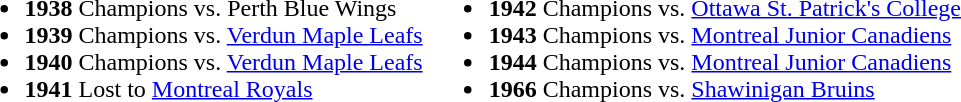<table>
<tr ---->
<td valign="top"><br><ul><li><strong>1938</strong> Champions vs. Perth Blue Wings</li><li><strong>1939</strong> Champions vs. <a href='#'>Verdun Maple Leafs</a></li><li><strong>1940</strong> Champions vs. <a href='#'>Verdun Maple Leafs</a></li><li><strong>1941</strong> Lost to <a href='#'>Montreal Royals</a></li></ul></td>
<td valign="top"><br><ul><li><strong>1942</strong> Champions vs. <a href='#'>Ottawa St. Patrick's College</a></li><li><strong>1943</strong> Champions vs. <a href='#'>Montreal Junior Canadiens</a></li><li><strong>1944</strong> Champions vs. <a href='#'>Montreal Junior Canadiens</a></li><li><strong>1966</strong> Champions vs. <a href='#'>Shawinigan Bruins</a></li></ul></td>
</tr>
</table>
